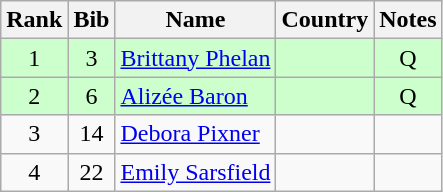<table class="wikitable" style="text-align:center;">
<tr>
<th>Rank</th>
<th>Bib</th>
<th>Name</th>
<th>Country</th>
<th>Notes</th>
</tr>
<tr bgcolor=ccffcc>
<td>1</td>
<td>3</td>
<td align=left><a href='#'>Brittany Phelan</a></td>
<td align="left"></td>
<td>Q</td>
</tr>
<tr bgcolor=ccffcc>
<td>2</td>
<td>6</td>
<td align=left><a href='#'>Alizée Baron</a></td>
<td align="left"></td>
<td>Q</td>
</tr>
<tr>
<td>3</td>
<td>14</td>
<td align=left><a href='#'>Debora Pixner</a></td>
<td align="left"></td>
<td></td>
</tr>
<tr>
<td>4</td>
<td>22</td>
<td align=left><a href='#'>Emily Sarsfield</a></td>
<td align="left"></td>
<td></td>
</tr>
</table>
